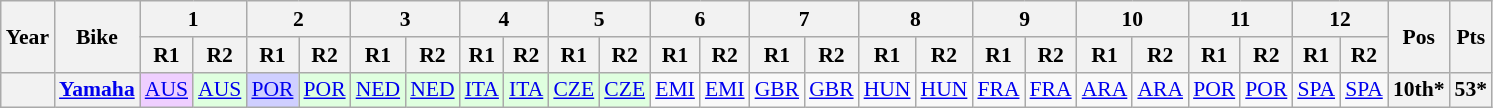<table class="wikitable" style="text-align:center; font-size:90%;">
<tr>
<th rowspan="2">Year</th>
<th rowspan="2">Bike</th>
<th colspan="2">1</th>
<th colspan="2">2</th>
<th colspan="2">3</th>
<th colspan="2">4</th>
<th colspan="2">5</th>
<th colspan="2">6</th>
<th colspan="2">7</th>
<th colspan="2">8</th>
<th colspan="2">9</th>
<th colspan="2">10</th>
<th colspan="2">11</th>
<th colspan="2">12</th>
<th rowspan="2">Pos</th>
<th rowspan="2">Pts</th>
</tr>
<tr>
<th>R1</th>
<th>R2</th>
<th>R1</th>
<th>R2</th>
<th>R1</th>
<th>R2</th>
<th>R1</th>
<th>R2</th>
<th>R1</th>
<th>R2</th>
<th>R1</th>
<th>R2</th>
<th>R1</th>
<th>R2</th>
<th>R1</th>
<th>R2</th>
<th>R1</th>
<th>R2</th>
<th>R1</th>
<th>R2</th>
<th>R1</th>
<th>R2</th>
<th>R1</th>
<th>R2</th>
</tr>
<tr>
<th></th>
<th><a href='#'>Yamaha</a></th>
<td style="background:#EFCFFF;"><a href='#'>AUS</a><br></td>
<td style="background:#DFFFDF;"><a href='#'>AUS</a><br></td>
<td style="background:#CFCFFF;"><a href='#'>POR</a><br></td>
<td style="background:#DFFFDF;"><a href='#'>POR</a><br></td>
<td style="background:#DFFFDF;"><a href='#'>NED</a><br></td>
<td style="background:#DFFFDF;"><a href='#'>NED</a><br></td>
<td style="background:#DFFFDF;"><a href='#'>ITA</a><br></td>
<td style="background:#DFFFDF;"><a href='#'>ITA</a><br></td>
<td style="background:#DFFFDF;"><a href='#'>CZE</a><br></td>
<td style="background:#DFFFDF;"><a href='#'>CZE</a><br></td>
<td style="background:#;"><a href='#'>EMI</a><br></td>
<td style="background:#;"><a href='#'>EMI</a><br></td>
<td style="background:#;"><a href='#'>GBR</a><br></td>
<td style="background:#;"><a href='#'>GBR</a><br></td>
<td style="background:#;"><a href='#'>HUN</a><br></td>
<td style="background:#;"><a href='#'>HUN</a><br></td>
<td style="background:#;"><a href='#'>FRA</a><br></td>
<td style="background:#;"><a href='#'>FRA</a><br></td>
<td style="background:#;"><a href='#'>ARA</a><br></td>
<td style="background:#;"><a href='#'>ARA</a><br></td>
<td style="background:#;"><a href='#'>POR</a><br></td>
<td style="background:#;"><a href='#'>POR</a><br></td>
<td style="background:#;"><a href='#'>SPA</a><br></td>
<td style="background:#;"><a href='#'>SPA</a><br></td>
<th>10th*</th>
<th>53*</th>
</tr>
</table>
